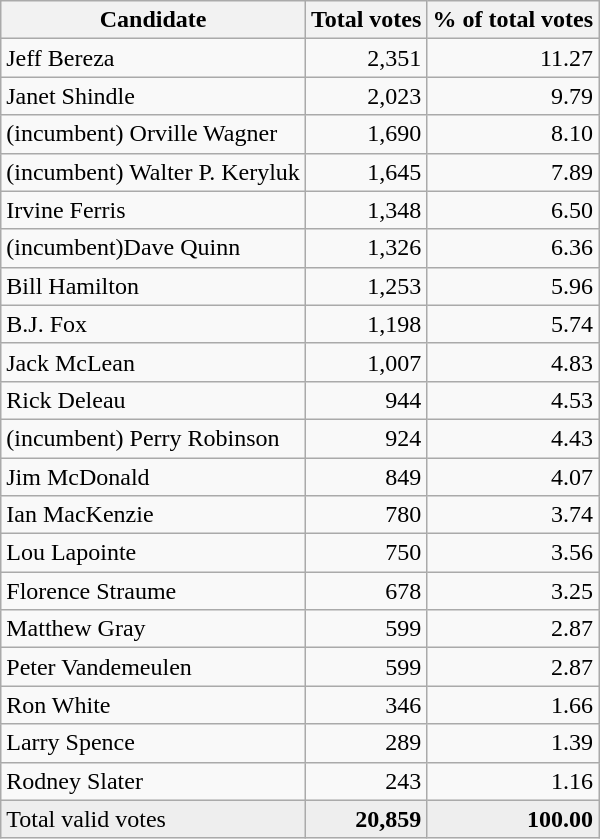<table class="wikitable" width="">
<tr>
<th align="left">Candidate</th>
<th align="right">Total votes</th>
<th align="right">% of total votes</th>
</tr>
<tr>
<td align="left">Jeff Bereza</td>
<td align="right">2,351</td>
<td align="right">11.27</td>
</tr>
<tr>
<td align="left">Janet Shindle</td>
<td align="right">2,023</td>
<td align="right">9.79</td>
</tr>
<tr>
<td align="left">(incumbent) Orville Wagner</td>
<td align="right">1,690</td>
<td align="right">8.10</td>
</tr>
<tr>
<td align="left">(incumbent) Walter P. Keryluk</td>
<td align="right">1,645</td>
<td align="right">7.89</td>
</tr>
<tr>
<td align="left">Irvine Ferris</td>
<td align="right">1,348</td>
<td align="right">6.50</td>
</tr>
<tr>
<td align="left">(incumbent)Dave Quinn</td>
<td align="right">1,326</td>
<td align="right">6.36</td>
</tr>
<tr>
<td align="left">Bill Hamilton</td>
<td align="right">1,253</td>
<td align="right">5.96</td>
</tr>
<tr>
<td align="left">B.J. Fox</td>
<td align="right">1,198</td>
<td align="right">5.74</td>
</tr>
<tr>
<td align="left">Jack McLean</td>
<td align="right">1,007</td>
<td align="right">4.83</td>
</tr>
<tr>
<td align="left">Rick Deleau</td>
<td align="right">944</td>
<td align="right">4.53</td>
</tr>
<tr>
<td align="left">(incumbent) Perry Robinson</td>
<td align="right">924</td>
<td align="right">4.43</td>
</tr>
<tr>
<td align="left">Jim McDonald</td>
<td align="right">849</td>
<td align="right">4.07</td>
</tr>
<tr>
<td align="left">Ian MacKenzie</td>
<td align="right">780</td>
<td align="right">3.74</td>
</tr>
<tr>
<td align="left">Lou Lapointe</td>
<td align="right">750</td>
<td align="right">3.56</td>
</tr>
<tr>
<td align="left">Florence Straume</td>
<td align="right">678</td>
<td align="right">3.25</td>
</tr>
<tr>
<td align="left">Matthew Gray</td>
<td align="right">599</td>
<td align="right">2.87</td>
</tr>
<tr>
<td align="left">Peter Vandemeulen</td>
<td align="right">599</td>
<td align="right">2.87</td>
</tr>
<tr>
<td align="left">Ron White</td>
<td align="right">346</td>
<td align="right">1.66</td>
</tr>
<tr>
<td align="left">Larry Spence</td>
<td align="right">289</td>
<td align="right">1.39</td>
</tr>
<tr>
<td align="left">Rodney Slater</td>
<td align="right">243</td>
<td align="right">1.16</td>
</tr>
<tr bgcolor="#EEEEEE">
<td align="left">Total valid votes</td>
<td align="right"><strong>20,859</strong></td>
<td align="right"><strong>100.00</strong></td>
</tr>
</table>
